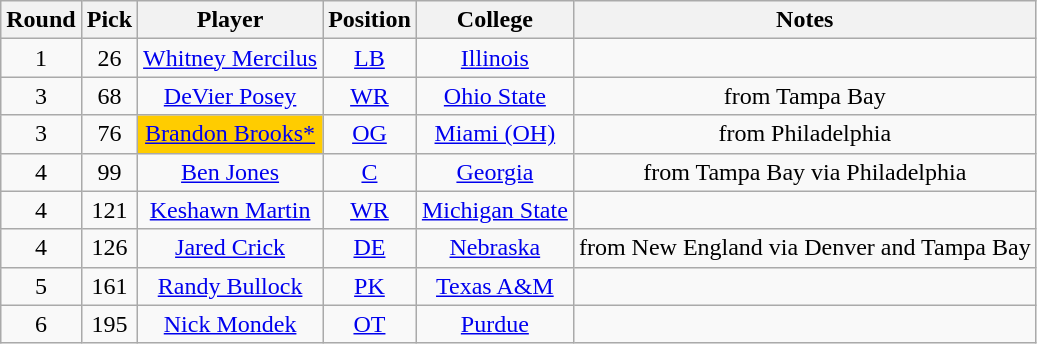<table class="wikitable" style="text-align:center">
<tr>
<th>Round</th>
<th>Pick</th>
<th>Player</th>
<th>Position</th>
<th>College</th>
<th>Notes</th>
</tr>
<tr>
<td>1</td>
<td>26</td>
<td><a href='#'>Whitney Mercilus</a></td>
<td><a href='#'>LB</a></td>
<td><a href='#'>Illinois</a></td>
<td></td>
</tr>
<tr>
<td>3</td>
<td>68</td>
<td><a href='#'>DeVier Posey</a></td>
<td><a href='#'>WR</a></td>
<td><a href='#'>Ohio State</a></td>
<td>from Tampa Bay</td>
</tr>
<tr>
<td>3</td>
<td>76</td>
<td style="background:#fc0;"><a href='#'>Brandon Brooks*</a></td>
<td><a href='#'>OG</a></td>
<td><a href='#'>Miami (OH)</a></td>
<td>from Philadelphia</td>
</tr>
<tr>
<td>4</td>
<td>99</td>
<td><a href='#'>Ben Jones</a></td>
<td><a href='#'>C</a></td>
<td><a href='#'>Georgia</a></td>
<td>from Tampa Bay via Philadelphia</td>
</tr>
<tr>
<td>4</td>
<td>121</td>
<td><a href='#'>Keshawn Martin</a></td>
<td><a href='#'>WR</a></td>
<td><a href='#'>Michigan State</a></td>
<td></td>
</tr>
<tr>
<td>4</td>
<td>126</td>
<td><a href='#'>Jared Crick</a></td>
<td><a href='#'>DE</a></td>
<td><a href='#'>Nebraska</a></td>
<td>from New England via Denver and Tampa Bay</td>
</tr>
<tr>
<td>5</td>
<td>161</td>
<td><a href='#'>Randy Bullock</a></td>
<td><a href='#'>PK</a></td>
<td><a href='#'>Texas A&M</a></td>
<td></td>
</tr>
<tr>
<td>6</td>
<td>195</td>
<td><a href='#'>Nick Mondek</a></td>
<td><a href='#'>OT</a></td>
<td><a href='#'>Purdue</a></td>
<td></td>
</tr>
</table>
